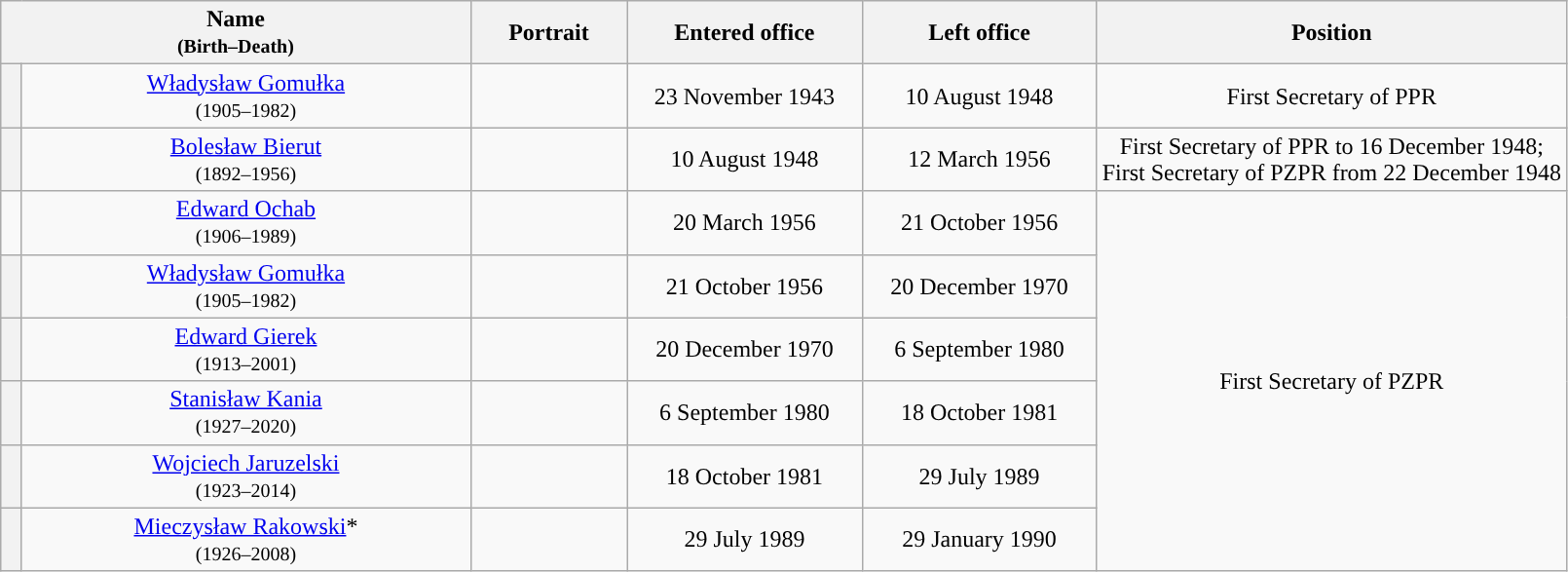<table class="wikitable" style="text-align:center">
<tr>
<th colspan=2 width=30%>Name<br><small>(Birth–Death)</small></th>
<th width=75px>Portrait</th>
<th width=15%>Entered office</th>
<th width=15%>Left office</th>
<th width=30%>Position</th>
</tr>
<tr>
<th style="background:"></th>
<td><a href='#'>Władysław Gomułka</a><br><small>(1905–1982)</small></td>
<td></td>
<td>23 November 1943</td>
<td>10 August 1948</td>
<td>First Secretary of PPR</td>
</tr>
<tr>
<th style="background:"></th>
<td><a href='#'>Bolesław Bierut</a><br><small>(1892–1956)</small></td>
<td></td>
<td>10 August 1948</td>
<td>12 March 1956</td>
<td>First Secretary of PPR to 16 December 1948;<br>First Secretary of PZPR from 22 December 1948</td>
</tr>
<tr>
<td style="background:"></td>
<td><a href='#'>Edward Ochab</a><br><small>(1906–1989)</small></td>
<td></td>
<td>20 March 1956</td>
<td>21 October 1956</td>
<td rowspan="6">First Secretary of PZPR</td>
</tr>
<tr>
<th style="background:"></th>
<td><a href='#'>Władysław Gomułka</a><br><small>(1905–1982)</small></td>
<td></td>
<td>21 October 1956</td>
<td>20 December 1970</td>
</tr>
<tr>
<th style="background:"></th>
<td><a href='#'>Edward Gierek</a><br><small>(1913–2001)</small></td>
<td></td>
<td>20 December 1970</td>
<td>6 September 1980</td>
</tr>
<tr>
<th style="background:"></th>
<td><a href='#'>Stanisław Kania</a><br><small>(1927–2020)</small></td>
<td></td>
<td>6 September 1980</td>
<td>18 October 1981</td>
</tr>
<tr>
<th style="background:"></th>
<td><a href='#'>Wojciech Jaruzelski</a><br><small>(1923–2014)</small></td>
<td></td>
<td>18 October 1981</td>
<td>29 July 1989</td>
</tr>
<tr>
<th style="background:"></th>
<td><a href='#'>Mieczysław Rakowski</a>*<br><small>(1926–2008)</small></td>
<td></td>
<td>29 July 1989</td>
<td>29 January 1990</td>
</tr>
</table>
